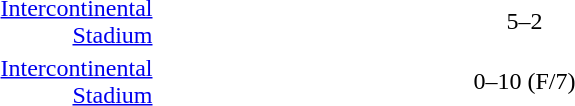<table>
<tr>
<th width=150></th>
<th width=200></th>
<th width=80></th>
<th width=200></th>
</tr>
<tr>
<td align=right><a href='#'>Intercontinental Stadium</a></td>
<td align=right><strong></strong></td>
<td align=center>5–2</td>
<td></td>
</tr>
<tr>
<td align=right><a href='#'>Intercontinental Stadium</a></td>
<td align=right></td>
<td align=center>0–10 (F/7)</td>
<td><strong></strong></td>
</tr>
</table>
